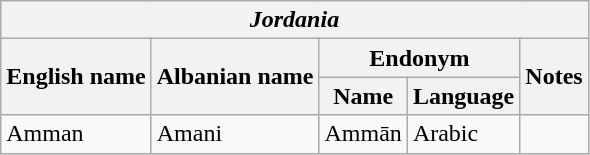<table class="wikitable sortable">
<tr>
<th colspan="5"> <em>Jordania</em></th>
</tr>
<tr>
<th rowspan="2">English name</th>
<th rowspan="2">Albanian name</th>
<th colspan="2">Endonym</th>
<th rowspan="2">Notes</th>
</tr>
<tr>
<th>Name</th>
<th>Language</th>
</tr>
<tr>
<td>Amman</td>
<td>Amani</td>
<td>Ammān</td>
<td>Arabic</td>
<td></td>
</tr>
</table>
